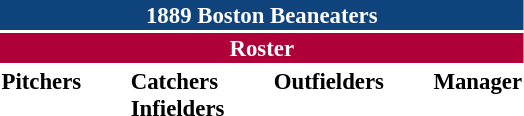<table class="toccolours" style="font-size: 95%;">
<tr>
<th colspan="10" style="background-color: #0f437c; color: white; text-align: center;">1889 Boston Beaneaters</th>
</tr>
<tr>
<td colspan="10" style="background-color: #af0039; color: white; text-align: center;"><strong>Roster</strong></td>
</tr>
<tr>
<td valign="top"><strong>Pitchers</strong><br>



</td>
<td width="25px"></td>
<td valign="top"><strong>Catchers</strong><br>

<strong>Infielders</strong>





</td>
<td width="25px"></td>
<td valign="top"><strong>Outfielders</strong><br>


</td>
<td width="25px"></td>
<td valign="top"><strong>Manager</strong><br></td>
</tr>
</table>
